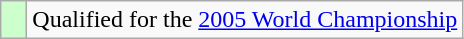<table class="wikitable">
<tr>
<td width=10px bgcolor=#ccffcc></td>
<td>Qualified for the <a href='#'>2005 World Championship</a></td>
</tr>
</table>
